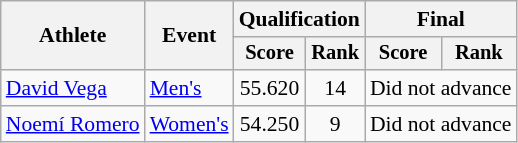<table class="wikitable" style="font-size:90%">
<tr>
<th rowspan="2">Athlete</th>
<th rowspan="2">Event</th>
<th colspan="2">Qualification</th>
<th colspan="2">Final</th>
</tr>
<tr style="font-size:95%">
<th>Score</th>
<th>Rank</th>
<th>Score</th>
<th>Rank</th>
</tr>
<tr align=center>
<td align=left><a href='#'>David Vega</a></td>
<td align=left><a href='#'>Men's</a></td>
<td>55.620</td>
<td>14</td>
<td colspan=2>Did not advance</td>
</tr>
<tr align=center>
<td align=left><a href='#'>Noemí Romero</a></td>
<td align=left><a href='#'>Women's</a></td>
<td>54.250</td>
<td>9</td>
<td colspan=2>Did not advance</td>
</tr>
</table>
